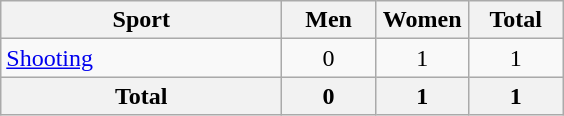<table class="wikitable sortable" style="text-align:center;">
<tr>
<th width=180>Sport</th>
<th width=55>Men</th>
<th width=55>Women</th>
<th width=55>Total</th>
</tr>
<tr>
<td align=left><a href='#'>Shooting</a></td>
<td>0</td>
<td>1</td>
<td>1</td>
</tr>
<tr>
<th>Total</th>
<th>0</th>
<th>1</th>
<th>1</th>
</tr>
</table>
